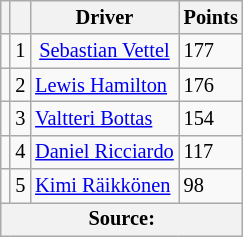<table class="wikitable" style="font-size: 85%;">
<tr>
<th></th>
<th></th>
<th>Driver</th>
<th>Points</th>
</tr>
<tr>
<td align="left"></td>
<td align="center">1</td>
<td align="center"> <a href='#'>Sebastian Vettel</a></td>
<td align="left">177</td>
</tr>
<tr>
<td align="left"></td>
<td align="center">2</td>
<td> <a href='#'>Lewis Hamilton</a></td>
<td align="left">176</td>
</tr>
<tr>
<td align="left"></td>
<td align="center">3</td>
<td> <a href='#'>Valtteri Bottas</a></td>
<td align="left">154</td>
</tr>
<tr>
<td align="left"></td>
<td align="center">4</td>
<td> <a href='#'>Daniel Ricciardo</a></td>
<td align="left">117</td>
</tr>
<tr>
<td align="left"></td>
<td align="center">5</td>
<td> <a href='#'>Kimi Räikkönen</a></td>
<td align="left">98</td>
</tr>
<tr>
<th colspan=4>Source: </th>
</tr>
</table>
